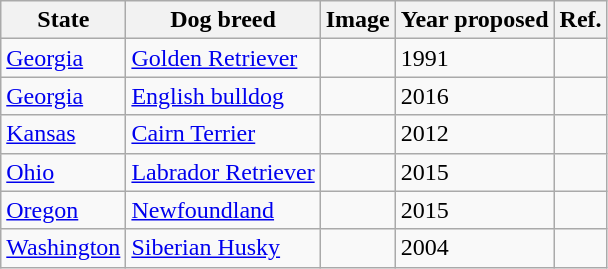<table class="wikitable sortable">
<tr>
<th>State</th>
<th>Dog breed</th>
<th class="unsortable">Image</th>
<th>Year proposed</th>
<th class="unsortable">Ref.</th>
</tr>
<tr>
<td><a href='#'>Georgia</a></td>
<td><a href='#'>Golden Retriever</a></td>
<td></td>
<td>1991</td>
<td></td>
</tr>
<tr>
<td><a href='#'>Georgia</a></td>
<td><a href='#'>English bulldog</a></td>
<td></td>
<td>2016</td>
<td></td>
</tr>
<tr>
<td><a href='#'>Kansas</a></td>
<td><a href='#'>Cairn Terrier</a></td>
<td></td>
<td>2012</td>
<td></td>
</tr>
<tr>
<td><a href='#'>Ohio</a></td>
<td><a href='#'>Labrador Retriever</a></td>
<td></td>
<td>2015</td>
<td></td>
</tr>
<tr>
<td><a href='#'>Oregon</a></td>
<td><a href='#'>Newfoundland</a></td>
<td></td>
<td>2015</td>
<td></td>
</tr>
<tr>
<td><a href='#'>Washington</a></td>
<td><a href='#'>Siberian Husky</a></td>
<td></td>
<td>2004</td>
<td></td>
</tr>
</table>
